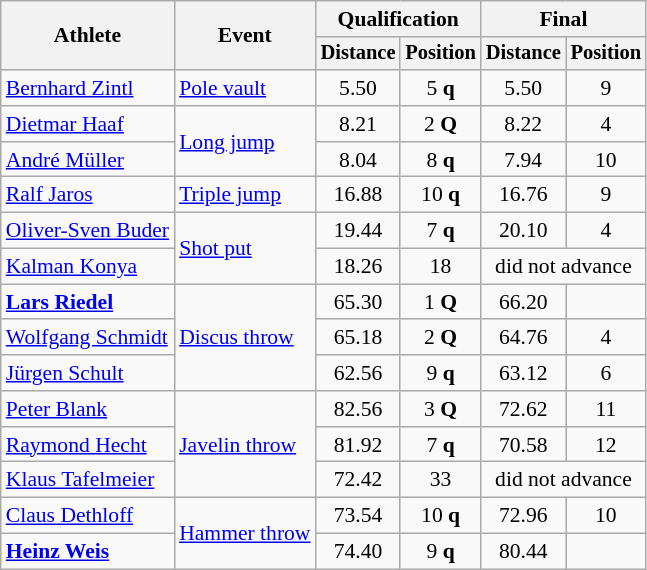<table class=wikitable style=font-size:90%>
<tr>
<th rowspan=2>Athlete</th>
<th rowspan=2>Event</th>
<th colspan=2>Qualification</th>
<th colspan=2>Final</th>
</tr>
<tr style=font-size:95%>
<th>Distance</th>
<th>Position</th>
<th>Distance</th>
<th>Position</th>
</tr>
<tr align=center>
<td align=left><a href='#'>Bernhard Zintl</a></td>
<td align=left><a href='#'>Pole vault</a></td>
<td>5.50</td>
<td>5 <strong>q</strong></td>
<td>5.50</td>
<td>9</td>
</tr>
<tr align=center>
<td align=left><a href='#'>Dietmar Haaf</a></td>
<td align=left rowspan=2><a href='#'>Long jump</a></td>
<td>8.21</td>
<td>2 <strong>Q</strong></td>
<td>8.22</td>
<td>4</td>
</tr>
<tr align=center>
<td align=left><a href='#'>André Müller</a></td>
<td>8.04</td>
<td>8 <strong>q</strong></td>
<td>7.94</td>
<td>10</td>
</tr>
<tr align=center>
<td align=left><a href='#'>Ralf Jaros</a></td>
<td align=left><a href='#'>Triple jump</a></td>
<td>16.88</td>
<td>10 <strong>q</strong></td>
<td>16.76</td>
<td>9</td>
</tr>
<tr align=center>
<td align=left><a href='#'>Oliver-Sven Buder</a></td>
<td align=left rowspan=2><a href='#'>Shot put</a></td>
<td>19.44</td>
<td>7 <strong>q</strong></td>
<td>20.10</td>
<td>4</td>
</tr>
<tr align=center>
<td align=left><a href='#'>Kalman Konya</a></td>
<td>18.26</td>
<td>18</td>
<td colspan=2>did not advance</td>
</tr>
<tr align=center>
<td align=left><strong><a href='#'>Lars Riedel</a></strong></td>
<td align=left rowspan=3><a href='#'>Discus throw</a></td>
<td>65.30</td>
<td>1 <strong>Q</strong></td>
<td>66.20</td>
<td></td>
</tr>
<tr align=center>
<td align=left><a href='#'>Wolfgang Schmidt</a></td>
<td>65.18</td>
<td>2 <strong>Q</strong></td>
<td>64.76</td>
<td>4</td>
</tr>
<tr align=center>
<td align=left><a href='#'>Jürgen Schult</a></td>
<td>62.56</td>
<td>9 <strong>q</strong></td>
<td>63.12</td>
<td>6</td>
</tr>
<tr align=center>
<td align=left><a href='#'>Peter Blank</a></td>
<td align=left rowspan=3><a href='#'>Javelin throw</a></td>
<td>82.56</td>
<td>3 <strong>Q</strong></td>
<td>72.62</td>
<td>11</td>
</tr>
<tr align=center>
<td align=left><a href='#'>Raymond Hecht</a></td>
<td>81.92</td>
<td>7 <strong>q</strong></td>
<td>70.58</td>
<td>12</td>
</tr>
<tr align=center>
<td align=left><a href='#'>Klaus Tafelmeier</a></td>
<td>72.42</td>
<td>33</td>
<td colspan=2>did not advance</td>
</tr>
<tr align=center>
<td align=left><a href='#'>Claus Dethloff</a></td>
<td align=left rowspan=2><a href='#'>Hammer throw</a></td>
<td>73.54</td>
<td>10 <strong>q</strong></td>
<td>72.96</td>
<td>10</td>
</tr>
<tr align=center>
<td align=left><strong><a href='#'>Heinz Weis</a></strong></td>
<td>74.40</td>
<td>9 <strong>q</strong></td>
<td>80.44</td>
<td></td>
</tr>
</table>
